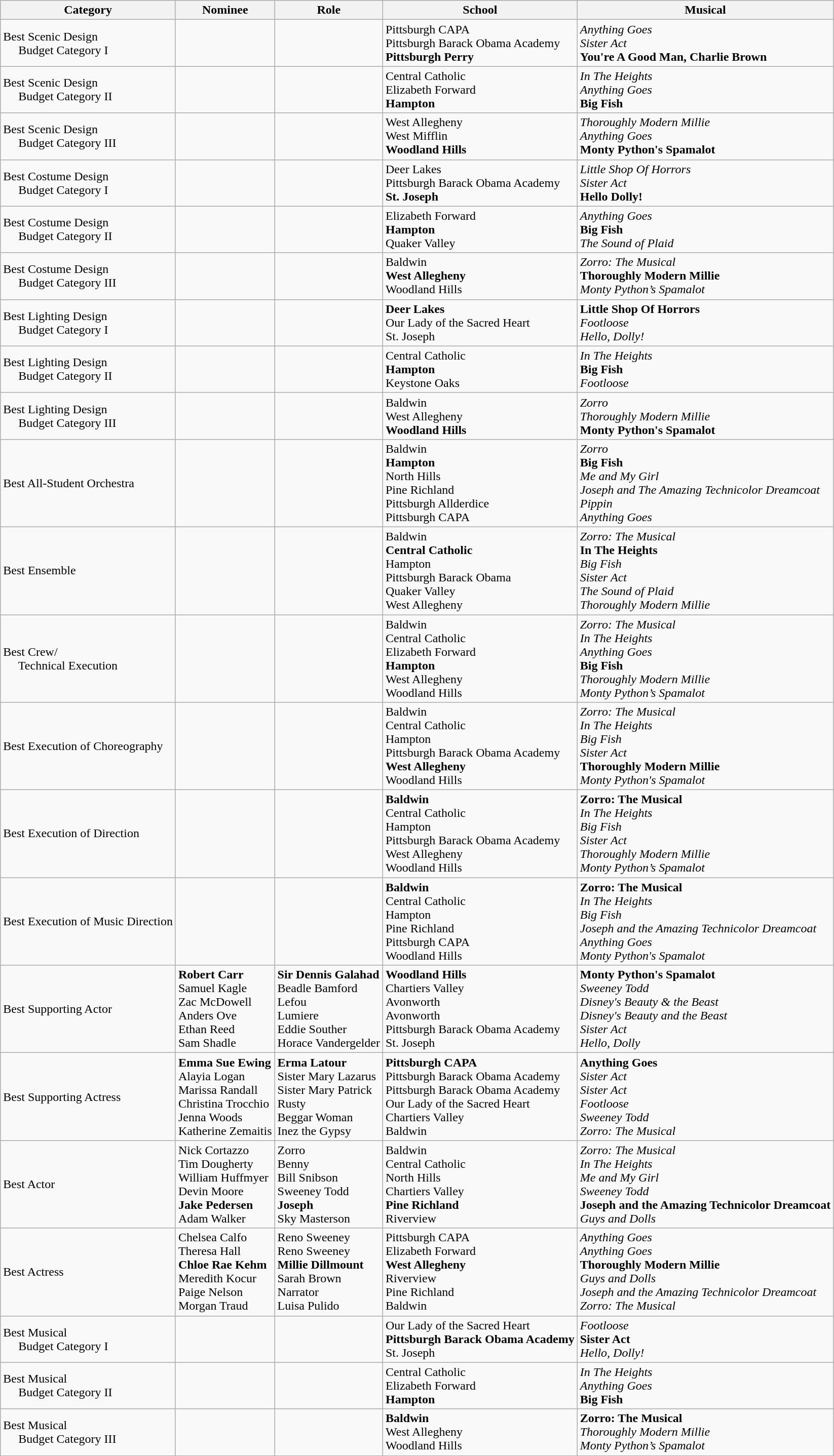<table class="wikitable">
<tr>
<th>Category</th>
<th>Nominee</th>
<th>Role</th>
<th>School</th>
<th>Musical</th>
</tr>
<tr>
<td>Best Scenic Design<br>     Budget Category I</td>
<td></td>
<td></td>
<td>Pittsburgh CAPA<br>Pittsburgh Barack Obama Academy<br><strong>Pittsburgh Perry</strong></td>
<td><em>Anything Goes</em><br><em>Sister Act</em><br><strong>You're A Good Man, Charlie Brown</strong></td>
</tr>
<tr>
<td>Best Scenic Design<br>     Budget Category II</td>
<td></td>
<td></td>
<td>Central Catholic<br>Elizabeth Forward<br><strong>Hampton</strong><br></td>
<td><em>In The Heights</em><br><em>Anything Goes</em> <br><strong>Big Fish</strong><br></td>
</tr>
<tr>
<td>Best Scenic Design<br>     Budget Category III</td>
<td></td>
<td></td>
<td>West Allegheny<br>West Mifflin<br><strong>Woodland Hills</strong></td>
<td><em>Thoroughly Modern Millie</em><br><em>Anything Goes</em><br><strong>Monty Python's Spamalot</strong></td>
</tr>
<tr>
<td>Best Costume Design<br>     Budget Category I</td>
<td></td>
<td></td>
<td>Deer Lakes<br>Pittsburgh Barack Obama Academy<br><strong>St. Joseph</strong></td>
<td><em>Little Shop Of Horrors</em><br><em>Sister Act</em><br><strong>Hello Dolly!</strong></td>
</tr>
<tr>
<td>Best Costume Design<br>     Budget Category II</td>
<td></td>
<td></td>
<td>Elizabeth Forward<br><strong>Hampton</strong><br>Quaker Valley</td>
<td><em>Anything Goes</em><br><strong>Big Fish</strong> <br><em>The Sound of Plaid</em></td>
</tr>
<tr>
<td>Best Costume Design<br>     Budget Category III</td>
<td></td>
<td></td>
<td>Baldwin<br><strong>West Allegheny</strong><br>Woodland Hills</td>
<td><em>Zorro: The Musical</em><br><strong>Thoroughly Modern Millie</strong><br><em>Monty Python’s Spamalot</em></td>
</tr>
<tr>
<td>Best Lighting Design<br>     Budget Category I</td>
<td></td>
<td></td>
<td><strong>Deer Lakes</strong><br>Our Lady of the Sacred Heart<br>St. Joseph</td>
<td><strong>Little Shop Of Horrors</strong><br><em>Footloose</em><br><em>Hello, Dolly!</em></td>
</tr>
<tr>
<td>Best Lighting Design<br>     Budget Category II</td>
<td></td>
<td></td>
<td>Central Catholic<br><strong>Hampton</strong><br>Keystone Oaks</td>
<td><em>In The Heights</em><br><strong>Big Fish</strong><br><em>Footloose</em></td>
</tr>
<tr>
<td>Best Lighting Design<br>     Budget Category III</td>
<td></td>
<td></td>
<td>Baldwin<br>West Allegheny<br><strong>Woodland Hills</strong></td>
<td><em>Zorro</em><br><em>Thoroughly Modern Millie</em><br><strong>Monty Python's Spamalot</strong></td>
</tr>
<tr>
<td>Best All-Student Orchestra</td>
<td></td>
<td></td>
<td>Baldwin<br><strong>Hampton</strong><br>North Hills<br>Pine Richland<br>Pittsburgh Allderdice<br>Pittsburgh CAPA</td>
<td><em>Zorro</em> <br><strong>Big Fish</strong><br><em>Me and My Girl</em><br><em>Joseph and The Amazing Technicolor Dreamcoat</em><br><em>Pippin</em><br><em>Anything Goes</em></td>
</tr>
<tr>
<td>Best Ensemble</td>
<td></td>
<td></td>
<td>Baldwin<br><strong>Central Catholic</strong><br>Hampton<br>Pittsburgh Barack Obama<br>Quaker Valley<br>West Allegheny</td>
<td><em>Zorro: The Musical</em><br><strong>In The Heights</strong><br><em>Big Fish</em><br><em>Sister Act</em><br><em>The Sound of Plaid</em><br><em>Thoroughly Modern Millie</em></td>
</tr>
<tr>
<td>Best Crew/<br>     Technical Execution</td>
<td></td>
<td></td>
<td>Baldwin<br>Central Catholic<br>Elizabeth Forward<br><strong>Hampton</strong><br>West Allegheny<br>Woodland Hills</td>
<td><em>Zorro: The Musical</em><br><em>In The Heights</em> <br><em>Anything Goes</em><br><strong>Big Fish</strong><br><em>Thoroughly Modern Millie</em><br><em>Monty Python’s Spamalot</em></td>
</tr>
<tr>
<td>Best Execution of Choreography</td>
<td></td>
<td></td>
<td>Baldwin<br>Central Catholic<br>Hampton<br>Pittsburgh Barack Obama Academy<br><strong>West Allegheny</strong><br>Woodland Hills</td>
<td><em>Zorro: The Musical</em><br><em>In The Heights</em><br><em>Big Fish</em><br><em>Sister Act</em><br><strong>Thoroughly Modern Millie</strong><br><em>Monty Python's Spamalot</em></td>
</tr>
<tr>
<td>Best Execution of Direction</td>
<td></td>
<td></td>
<td><strong>Baldwin</strong><br> Central Catholic<br>Hampton <br> Pittsburgh Barack Obama Academy<br>West Allegheny<br>Woodland Hills</td>
<td><strong>Zorro: The Musical</strong><br><em>In The Heights</em> <br><em>Big Fish</em><br><em>Sister Act</em><br><em>Thoroughly Modern Millie</em><br><em>Monty Python’s Spamalot</em></td>
</tr>
<tr>
<td>Best Execution of Music Direction</td>
<td></td>
<td></td>
<td><strong>Baldwin</strong><br>Central Catholic<br>Hampton<br>Pine Richland<br>Pittsburgh CAPA<br>Woodland Hills</td>
<td><strong>Zorro: The Musical</strong><br><em>In The Heights</em><br><em>Big Fish</em><br><em>Joseph and the Amazing Technicolor Dreamcoat</em> <br><em>Anything Goes</em><br><em>Monty Python's Spamalot</em></td>
</tr>
<tr>
<td>Best Supporting Actor</td>
<td><strong>Robert Carr</strong><br>Samuel Kagle<br>Zac McDowell<br>Anders Ove<br>Ethan Reed<br>Sam Shadle</td>
<td><strong>Sir Dennis Galahad</strong><br>Beadle Bamford<br>Lefou<br>Lumiere<br>Eddie Souther<br>Horace Vandergelder</td>
<td><strong>Woodland Hills</strong><br>Chartiers Valley<br>Avonworth <br>Avonworth<br>Pittsburgh Barack Obama Academy<br>St. Joseph</td>
<td><strong>Monty Python's Spamalot</strong><br><em>Sweeney Todd</em><br><em>Disney's Beauty & the Beast</em><br><em>Disney's Beauty and the Beast</em><br><em>Sister Act</em> <br><em>Hello, Dolly</em></td>
</tr>
<tr>
<td>Best Supporting Actress</td>
<td><strong>Emma Sue Ewing</strong><br>Alayia Logan<br>Marissa Randall<br>Christina Trocchio<br>Jenna Woods <br> Katherine Zemaitis</td>
<td><strong>Erma Latour</strong><br>Sister Mary Lazarus<br>Sister Mary Patrick<br>Rusty<br>Beggar Woman<br>Inez the Gypsy</td>
<td><strong>Pittsburgh CAPA</strong><br>Pittsburgh Barack Obama Academy<br>Pittsburgh Barack Obama Academy<br>Our Lady of the Sacred Heart<br>Chartiers Valley<br>Baldwin</td>
<td><strong>Anything Goes</strong><br><em>Sister Act</em><br><em>Sister Act</em><br><em>Footloose</em><br><em>Sweeney Todd</em><br><em>Zorro: The Musical</em></td>
</tr>
<tr>
<td>Best Actor</td>
<td>Nick Cortazzo<br>Tim Dougherty<br>William Huffmyer<br>Devin Moore<br><strong>Jake Pedersen</strong><br>Adam Walker</td>
<td>Zorro<br>Benny<br>Bill Snibson<br>Sweeney Todd<br><strong>Joseph</strong> <br>Sky Masterson</td>
<td>Baldwin<br>Central Catholic <br>North Hills<br>Chartiers Valley<br><strong>Pine Richland</strong><br>Riverview</td>
<td><em>Zorro: The Musical</em><br><em>In The Heights</em><br><em>Me and My Girl</em><br><em>Sweeney Todd</em><br><strong>Joseph and the Amazing Technicolor Dreamcoat</strong><br><em>Guys and Dolls</em></td>
</tr>
<tr>
<td>Best Actress</td>
<td>Chelsea Calfo<br>Theresa Hall<br><strong>Chloe Rae Kehm</strong><br>Meredith Kocur<br>Paige Nelson<br>Morgan Traud</td>
<td>Reno Sweeney<br>Reno Sweeney <br><strong>Millie Dillmount</strong><br>Sarah Brown<br>Narrator<br>Luisa Pulido</td>
<td>Pittsburgh CAPA<br>Elizabeth Forward<br><strong>West Allegheny</strong><br>Riverview<br>Pine Richland<br>Baldwin</td>
<td><em>Anything Goes</em><br><em>Anything Goes</em><br><strong>Thoroughly Modern Millie</strong><br><em>Guys and Dolls</em><br><em>Joseph and the Amazing Technicolor Dreamcoat</em><br><em>Zorro: The Musical</em></td>
</tr>
<tr>
<td>Best Musical<br>     Budget Category I</td>
<td></td>
<td></td>
<td>Our Lady of the Sacred Heart<br><strong>Pittsburgh Barack Obama Academy</strong><br>St. Joseph</td>
<td><em>Footloose</em><br><strong>Sister Act</strong><br><em>Hello, Dolly!</em></td>
</tr>
<tr>
<td>Best Musical<br>     Budget Category II</td>
<td></td>
<td></td>
<td>Central Catholic<br>Elizabeth Forward<br><strong>Hampton</strong></td>
<td><em>In The Heights</em><br><em>Anything Goes</em><br><strong>Big Fish</strong></td>
</tr>
<tr>
<td>Best Musical<br>     Budget Category III</td>
<td></td>
<td></td>
<td><strong>Baldwin</strong><br>West Allegheny<br>Woodland Hills</td>
<td><strong>Zorro: The Musical</strong><br><em>Thoroughly Modern Millie</em><br><em>Monty Python’s Spamalot</em></td>
</tr>
</table>
